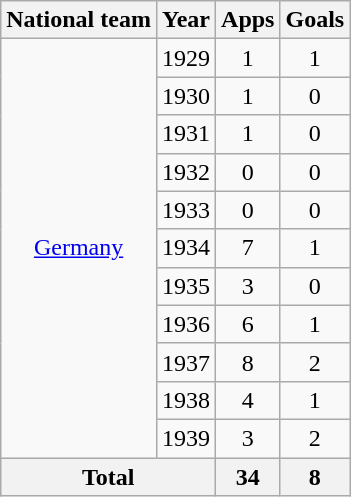<table class="wikitable" style="text-align:center">
<tr>
<th>National team</th>
<th>Year</th>
<th>Apps</th>
<th>Goals</th>
</tr>
<tr>
<td rowspan="11"><a href='#'>Germany</a></td>
<td>1929</td>
<td>1</td>
<td>1</td>
</tr>
<tr>
<td>1930</td>
<td>1</td>
<td>0</td>
</tr>
<tr>
<td>1931</td>
<td>1</td>
<td>0</td>
</tr>
<tr>
<td>1932</td>
<td>0</td>
<td>0</td>
</tr>
<tr>
<td>1933</td>
<td>0</td>
<td>0</td>
</tr>
<tr>
<td>1934</td>
<td>7</td>
<td>1</td>
</tr>
<tr>
<td>1935</td>
<td>3</td>
<td>0</td>
</tr>
<tr>
<td>1936</td>
<td>6</td>
<td>1</td>
</tr>
<tr>
<td>1937</td>
<td>8</td>
<td>2</td>
</tr>
<tr>
<td>1938</td>
<td>4</td>
<td>1</td>
</tr>
<tr>
<td>1939</td>
<td>3</td>
<td>2</td>
</tr>
<tr>
<th colspan="2">Total</th>
<th>34</th>
<th>8</th>
</tr>
</table>
